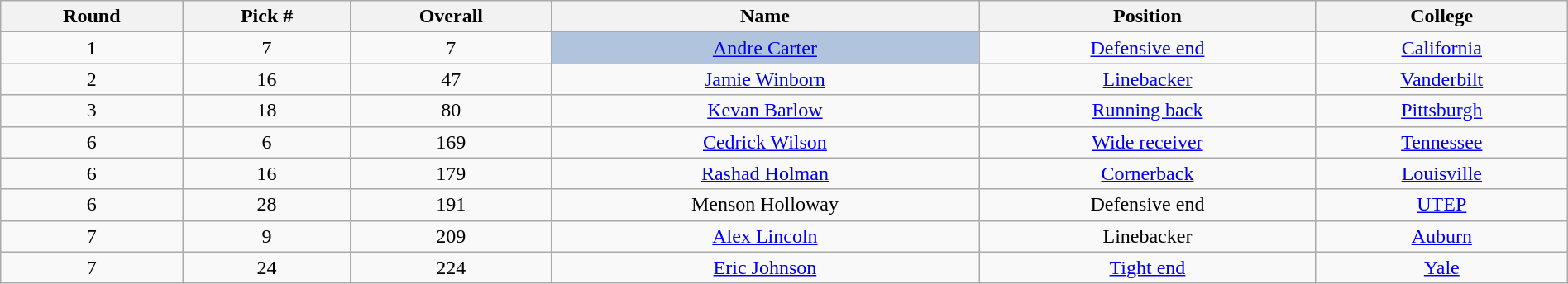<table class="wikitable sortable sortable" style="width: 100%; text-align:center">
<tr>
<th>Round</th>
<th>Pick #</th>
<th>Overall</th>
<th>Name</th>
<th>Position</th>
<th>College</th>
</tr>
<tr>
<td>1</td>
<td>7</td>
<td>7</td>
<td bgcolor=lightsteelblue><a href='#'>Andre Carter</a></td>
<td><a href='#'>Defensive end</a></td>
<td><a href='#'>California</a></td>
</tr>
<tr>
<td>2</td>
<td>16</td>
<td>47</td>
<td><a href='#'>Jamie Winborn</a></td>
<td><a href='#'>Linebacker</a></td>
<td><a href='#'>Vanderbilt</a></td>
</tr>
<tr>
<td>3</td>
<td>18</td>
<td>80</td>
<td><a href='#'>Kevan Barlow</a></td>
<td><a href='#'>Running back</a></td>
<td><a href='#'>Pittsburgh</a></td>
</tr>
<tr>
<td>6</td>
<td>6</td>
<td>169</td>
<td><a href='#'>Cedrick Wilson</a></td>
<td><a href='#'>Wide receiver</a></td>
<td><a href='#'>Tennessee</a></td>
</tr>
<tr>
<td>6</td>
<td>16</td>
<td>179</td>
<td><a href='#'>Rashad Holman</a></td>
<td><a href='#'>Cornerback</a></td>
<td><a href='#'>Louisville</a></td>
</tr>
<tr>
<td>6</td>
<td>28</td>
<td>191</td>
<td>Menson Holloway</td>
<td>Defensive end</td>
<td><a href='#'>UTEP</a></td>
</tr>
<tr>
<td>7</td>
<td>9</td>
<td>209</td>
<td><a href='#'>Alex Lincoln</a></td>
<td>Linebacker</td>
<td><a href='#'>Auburn</a></td>
</tr>
<tr>
<td>7</td>
<td>24</td>
<td>224</td>
<td><a href='#'>Eric Johnson</a></td>
<td><a href='#'>Tight end</a></td>
<td><a href='#'>Yale</a></td>
</tr>
</table>
